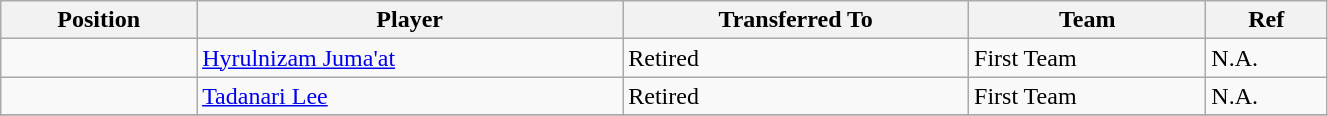<table class="wikitable sortable" style="width:70%; text-align:center; font-size:100%; text-align:left;">
<tr>
<th>Position</th>
<th>Player</th>
<th>Transferred To</th>
<th>Team</th>
<th>Ref</th>
</tr>
<tr>
<td></td>
<td> <a href='#'>Hyrulnizam Juma'at</a></td>
<td>Retired</td>
<td>First Team</td>
<td>N.A. </td>
</tr>
<tr>
<td></td>
<td> <a href='#'>Tadanari Lee</a></td>
<td>Retired</td>
<td>First Team</td>
<td>N.A. </td>
</tr>
<tr>
</tr>
</table>
